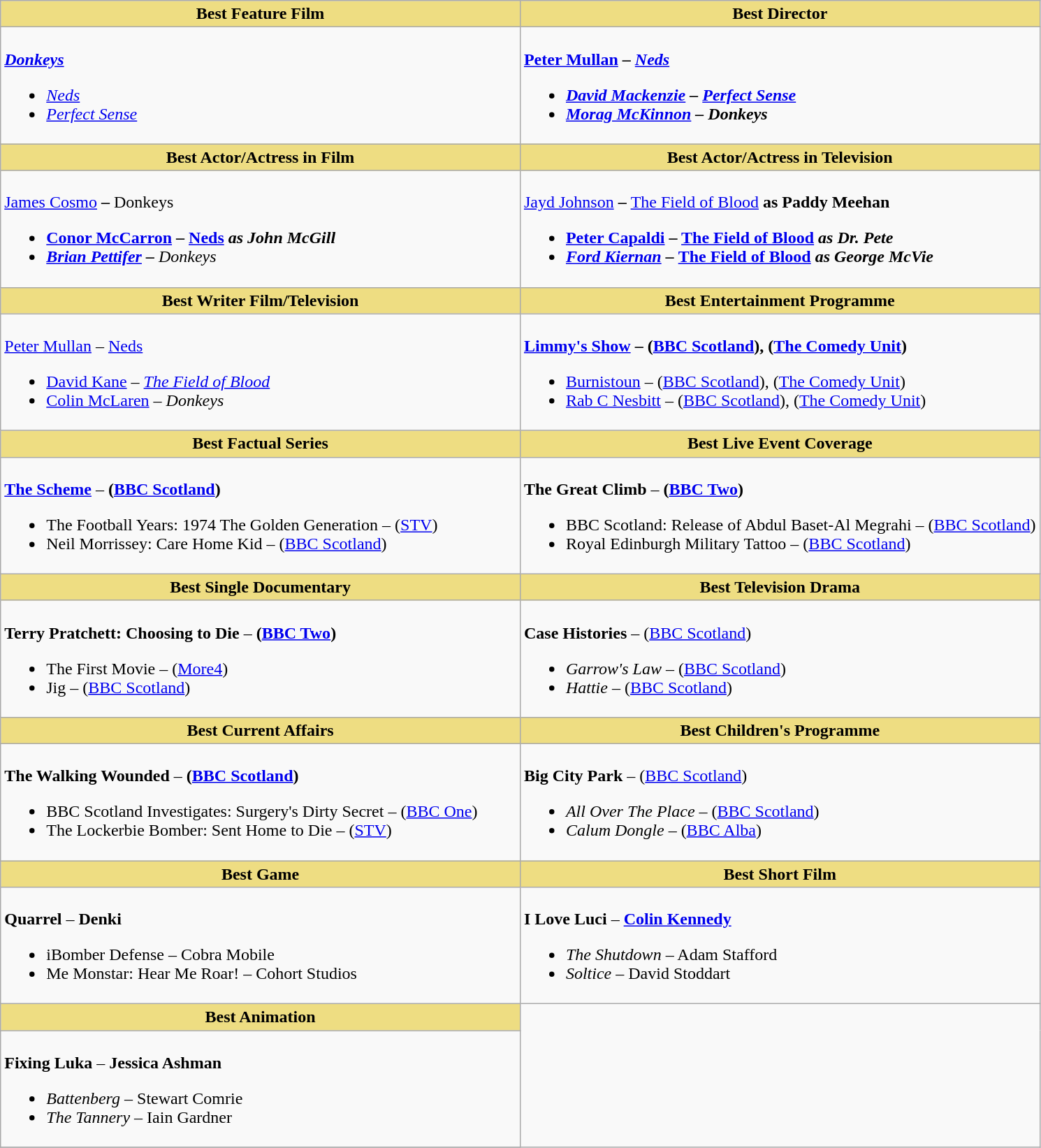<table class=wikitable>
<tr>
<th style="background:#EEDD82; width:50%">Best Feature Film</th>
<th style="background:#EEDD82; width:50%">Best Director</th>
</tr>
<tr>
<td valign="top"><br><strong><em><a href='#'>Donkeys</a></em></strong><ul><li><em><a href='#'>Neds</a></em></li><li><em><a href='#'>Perfect Sense</a></em></li></ul></td>
<td valign="top"><br><strong><a href='#'>Peter Mullan</a> – <em><a href='#'>Neds</a><strong><em><ul><li><a href='#'>David Mackenzie</a> – </em><a href='#'>Perfect Sense</a><em></li><li><a href='#'>Morag McKinnon</a> – </em>Donkeys<em></li></ul></td>
</tr>
<tr>
<th style="background:#EEDD82; width:50%">Best Actor/Actress in Film</th>
<th style="background:#EEDD82; width:50%">Best Actor/Actress in Television</th>
</tr>
<tr>
<td valign="top"><br></strong><a href='#'>James Cosmo</a><strong> – </strong>Donkeys<strong><ul><li><a href='#'>Conor McCarron</a> – </em><a href='#'>Neds</a><em> as John McGill</li><li><a href='#'>Brian Pettifer</a> – </strong>Donkeys<strong></li></ul></td>
<td valign="top"><br></strong><a href='#'>Jayd Johnson</a><strong> – </strong><a href='#'>The Field of Blood</a><strong> as Paddy Meehan<ul><li><a href='#'>Peter Capaldi</a> – </em><a href='#'>The Field of Blood</a><em> as  Dr. Pete</li><li><a href='#'>Ford Kiernan</a> – </em><a href='#'>The Field of Blood</a><em> as George McVie</li></ul></td>
</tr>
<tr>
<th style="background:#EEDD82; width:50%">Best Writer Film/Television</th>
<th style="background:#EEDD82; width:50%">Best Entertainment Programme</th>
</tr>
<tr>
<td valign="top"><br></strong><a href='#'>Peter Mullan</a> – </em><a href='#'>Neds</a></em></strong><ul><li><a href='#'>David Kane</a> – <em><a href='#'>The Field of Blood</a></em></li><li><a href='#'>Colin McLaren</a> – <em>Donkeys</em></li></ul></td>
<td valign="top"><br><strong><a href='#'>Limmy's Show</a> – (<a href='#'>BBC Scotland</a>), (<a href='#'>The Comedy Unit</a>)</strong><ul><li><a href='#'>Burnistoun</a> – (<a href='#'>BBC Scotland</a>), (<a href='#'>The Comedy Unit</a>)</li><li><a href='#'>Rab C Nesbitt</a> – (<a href='#'>BBC Scotland</a>), (<a href='#'>The Comedy Unit</a>)</li></ul></td>
</tr>
<tr>
<th style="background:#EEDD82; width:50%">Best Factual Series</th>
<th style="background:#EEDD82; width:50%">Best Live Event Coverage</th>
</tr>
<tr>
<td valign="top"><br><strong><a href='#'>The Scheme</a></strong> – <strong>(<a href='#'>BBC Scotland</a>)</strong><ul><li>The Football Years: 1974 The Golden Generation – (<a href='#'>STV</a>)</li><li>Neil Morrissey: Care Home Kid – (<a href='#'>BBC Scotland</a>)</li></ul></td>
<td valign="top"><br><strong>The Great Climb</strong> – <strong>(<a href='#'>BBC Two</a>)</strong><ul><li>BBC Scotland: Release of Abdul Baset-Al Megrahi – (<a href='#'>BBC Scotland</a>)</li><li>Royal Edinburgh Military Tattoo – (<a href='#'>BBC Scotland</a>)</li></ul></td>
</tr>
<tr>
<th style="background:#EEDD82; width:50%">Best Single Documentary</th>
<th style="background:#EEDD82; width:50%">Best Television Drama</th>
</tr>
<tr>
<td valign="top"><br><strong>Terry Pratchett: Choosing to Die</strong> – <strong> (<a href='#'>BBC Two</a>)</strong><ul><li>The First Movie – (<a href='#'>More4</a>)</li><li>Jig – (<a href='#'>BBC Scotland</a>)</li></ul></td>
<td valign="top"><br><strong>Case Histories</strong> – (<a href='#'>BBC Scotland</a>)<ul><li><em>Garrow's Law</em> – (<a href='#'>BBC Scotland</a>)</li><li><em>Hattie</em> – (<a href='#'>BBC Scotland</a>)</li></ul></td>
</tr>
<tr>
<th style="background:#EEDD82; width:50%">Best Current Affairs</th>
<th style="background:#EEDD82; width:50%">Best Children's Programme</th>
</tr>
<tr>
<td valign="top"><br><strong>The Walking Wounded</strong> – <strong>(<a href='#'>BBC Scotland</a>)</strong><ul><li>BBC Scotland Investigates: Surgery's Dirty Secret – (<a href='#'>BBC One</a>)</li><li>The Lockerbie Bomber: Sent Home to Die – (<a href='#'>STV</a>)</li></ul></td>
<td valign="top"><br><strong>Big City Park</strong> – (<a href='#'>BBC Scotland</a>)<ul><li><em>All Over The Place</em> – (<a href='#'>BBC Scotland</a>)</li><li><em>Calum Dongle</em> – (<a href='#'>BBC Alba</a>)</li></ul></td>
</tr>
<tr>
<th style="background:#EEDD82; width:50%">Best Game</th>
<th style="background:#EEDD82; width:50%">Best Short Film</th>
</tr>
<tr>
<td valign="top"><br><strong>Quarrel</strong> – <strong>Denki</strong><ul><li>iBomber Defense – Cobra Mobile</li><li>Me Monstar: Hear Me Roar! – Cohort Studios</li></ul></td>
<td valign="top"><br><strong>I Love Luci</strong> – <strong><a href='#'>Colin Kennedy</a></strong><ul><li><em>The Shutdown</em> – Adam Stafford</li><li><em>Soltice</em> – David Stoddart</li></ul></td>
</tr>
<tr>
<th style="background:#EEDD82; width:50%">Best Animation</th>
</tr>
<tr>
<td valign="top"><br><strong>Fixing Luka</strong> – <strong>Jessica Ashman</strong><ul><li><em>Battenberg</em> – Stewart Comrie</li><li><em>The Tannery</em> – Iain Gardner</li></ul></td>
</tr>
<tr>
</tr>
</table>
